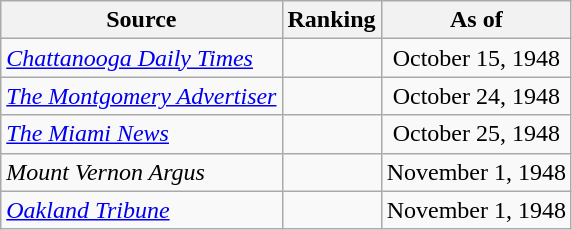<table class="wikitable" style="text-align:center">
<tr>
<th>Source</th>
<th>Ranking</th>
<th>As of</th>
</tr>
<tr>
<td align="left"><em><a href='#'>Chattanooga Daily Times</a></em></td>
<td></td>
<td>October 15, 1948</td>
</tr>
<tr>
<td align="left"><em><a href='#'>The Montgomery Advertiser</a></em></td>
<td></td>
<td>October 24, 1948</td>
</tr>
<tr>
<td align="left"><em><a href='#'>The Miami News</a></em></td>
<td></td>
<td>October 25, 1948</td>
</tr>
<tr>
<td align="left"><em>Mount Vernon Argus</em></td>
<td></td>
<td>November 1, 1948</td>
</tr>
<tr>
<td align="left"><em><a href='#'>Oakland Tribune</a></em></td>
<td></td>
<td>November 1, 1948</td>
</tr>
</table>
